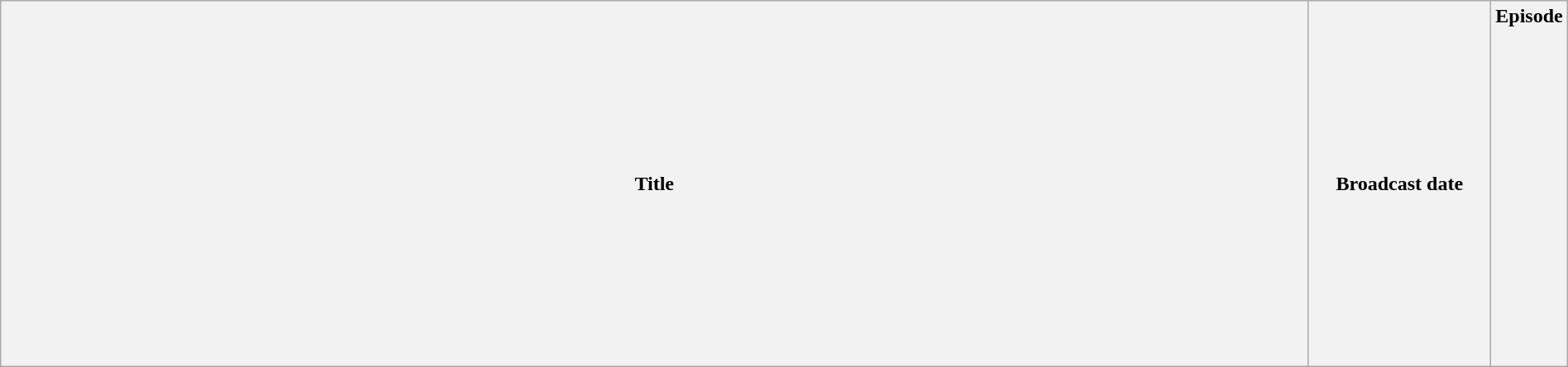<table class="wikitable plainrowheaders" style="width:100%; margin:auto;">
<tr>
<th>Title</th>
<th width="140">Broadcast date</th>
<th width="40">Episode<br><br><br><br><br><br><br><br><br><br><br><br><br><br><br><br></th>
</tr>
</table>
